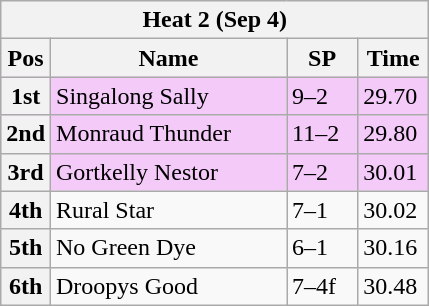<table class="wikitable">
<tr>
<th colspan="6">Heat 2 (Sep 4)</th>
</tr>
<tr>
<th width=20>Pos</th>
<th width=150>Name</th>
<th width=40>SP</th>
<th width=40>Time</th>
</tr>
<tr style="background: #f4caf9;">
<th>1st</th>
<td>Singalong Sally</td>
<td>9–2</td>
<td>29.70</td>
</tr>
<tr style="background: #f4caf9;">
<th>2nd</th>
<td>Monraud Thunder</td>
<td>11–2</td>
<td>29.80</td>
</tr>
<tr style="background: #f4caf9;">
<th>3rd</th>
<td>Gortkelly Nestor</td>
<td>7–2</td>
<td>30.01</td>
</tr>
<tr>
<th>4th</th>
<td>Rural Star</td>
<td>7–1</td>
<td>30.02</td>
</tr>
<tr>
<th>5th</th>
<td>No Green Dye</td>
<td>6–1</td>
<td>30.16</td>
</tr>
<tr>
<th>6th</th>
<td>Droopys Good</td>
<td>7–4f</td>
<td>30.48</td>
</tr>
</table>
